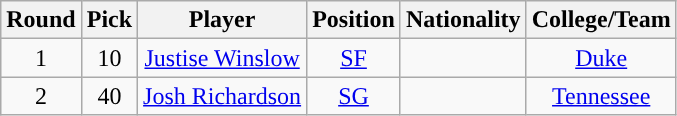<table class="wikitable sortable">
<tr>
<th>Round</th>
<th>Pick</th>
<th>Player</th>
<th>Position</th>
<th>Nationality</th>
<th>College/Team</th>
</tr>
<tr style="text-align: center">
<td>1</td>
<td>10</td>
<td><a href='#'>Justise Winslow</a></td>
<td><a href='#'>SF</a></td>
<td></td>
<td><a href='#'>Duke</a></td>
</tr>
<tr style="text-align: center">
<td>2</td>
<td>40</td>
<td><a href='#'>Josh Richardson</a></td>
<td><a href='#'>SG</a></td>
<td></td>
<td><a href='#'>Tennessee</a></td>
</tr>
</table>
